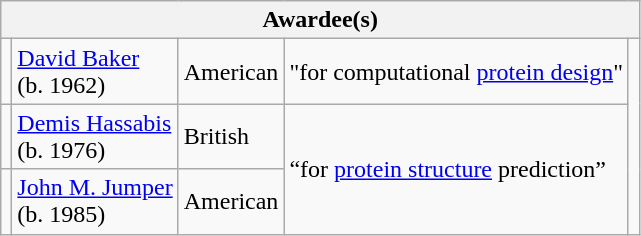<table class="wikitable">
<tr>
<th colspan="5">Awardee(s)</th>
</tr>
<tr>
<td></td>
<td><a href='#'>David Baker</a><br>(b. 1962)</td>
<td> American</td>
<td>"for computational <a href='#'>protein design</a>"</td>
<td rowspan="3"></td>
</tr>
<tr>
<td></td>
<td><a href='#'>Demis Hassabis</a><br>(b. 1976)</td>
<td> British</td>
<td rowspan="2">“for <a href='#'>protein structure</a> prediction”</td>
</tr>
<tr>
<td></td>
<td><a href='#'>John M. Jumper</a><br>(b. 1985)</td>
<td> American</td>
</tr>
</table>
